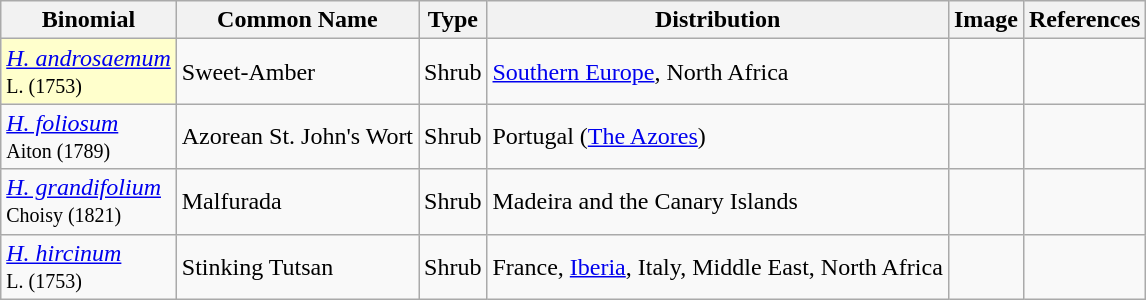<table class="wikitable mw-collapsible ">
<tr>
<th>Binomial</th>
<th>Common Name</th>
<th>Type</th>
<th>Distribution</th>
<th>Image</th>
<th>References</th>
</tr>
<tr>
<td scope="row" style="background:#FFFFCC;"><em><a href='#'>H. androsaemum</a></em><br><small>L. (1753)</small></td>
<td>Sweet-Amber</td>
<td>Shrub</td>
<td><a href='#'>Southern Europe</a>, North Africa</td>
<td></td>
<td></td>
</tr>
<tr>
<td><em><a href='#'>H. foliosum</a></em><br><small>Aiton (1789)</small></td>
<td>Azorean St. John's Wort</td>
<td>Shrub</td>
<td>Portugal (<a href='#'>The Azores</a>)</td>
<td></td>
<td></td>
</tr>
<tr>
<td><em><a href='#'>H. grandifolium</a></em><br><small>Choisy (1821)</small></td>
<td>Malfurada</td>
<td>Shrub</td>
<td>Madeira and the Canary Islands</td>
<td></td>
<td></td>
</tr>
<tr>
<td><em><a href='#'>H. hircinum</a></em><br><small>L. (1753)</small></td>
<td>Stinking Tutsan</td>
<td>Shrub</td>
<td>France, <a href='#'>Iberia</a>, Italy, Middle East, North Africa</td>
<td></td>
<td></td>
</tr>
</table>
